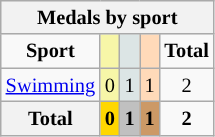<table class="wikitable" style="font-size:85%;">
<tr style="background:#efefef;">
<th colspan=7><strong>Medals by sport</strong></th>
</tr>
<tr align=center>
<td><strong>Sport</strong></td>
<td style="background:#f7f6a8;"></td>
<td style="background:#dce5e5;"></td>
<td style="background:#ffdab9;"></td>
<td><strong>Total</strong></td>
</tr>
<tr align=center>
<td><a href='#'>Swimming</a></td>
<td style="background:#f7f6a8;">0</td>
<td style="background:#dce5e5;">1</td>
<td style="background:#ffdab9;">1</td>
<td>2</td>
</tr>
<tr align=center>
<th><strong>Total</strong></th>
<td style="background:gold;"><strong>0</strong></td>
<td style="background:silver;"><strong>1</strong></td>
<td style="background:#c96;"><strong>1</strong></td>
<td><strong>2</strong></td>
</tr>
</table>
